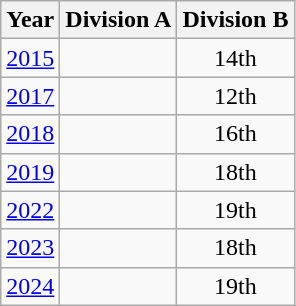<table class="wikitable" style="text-align:center">
<tr>
<th>Year</th>
<th>Division A</th>
<th>Division B</th>
</tr>
<tr>
<td><a href='#'>2015</a></td>
<td></td>
<td>14th</td>
</tr>
<tr>
<td><a href='#'>2017</a></td>
<td></td>
<td>12th</td>
</tr>
<tr>
<td><a href='#'>2018</a></td>
<td></td>
<td>16th</td>
</tr>
<tr>
<td><a href='#'>2019</a></td>
<td></td>
<td>18th</td>
</tr>
<tr>
<td><a href='#'>2022</a></td>
<td></td>
<td>19th</td>
</tr>
<tr>
<td><a href='#'>2023</a></td>
<td></td>
<td>18th</td>
</tr>
<tr>
<td><a href='#'>2024</a></td>
<td></td>
<td>19th</td>
</tr>
</table>
